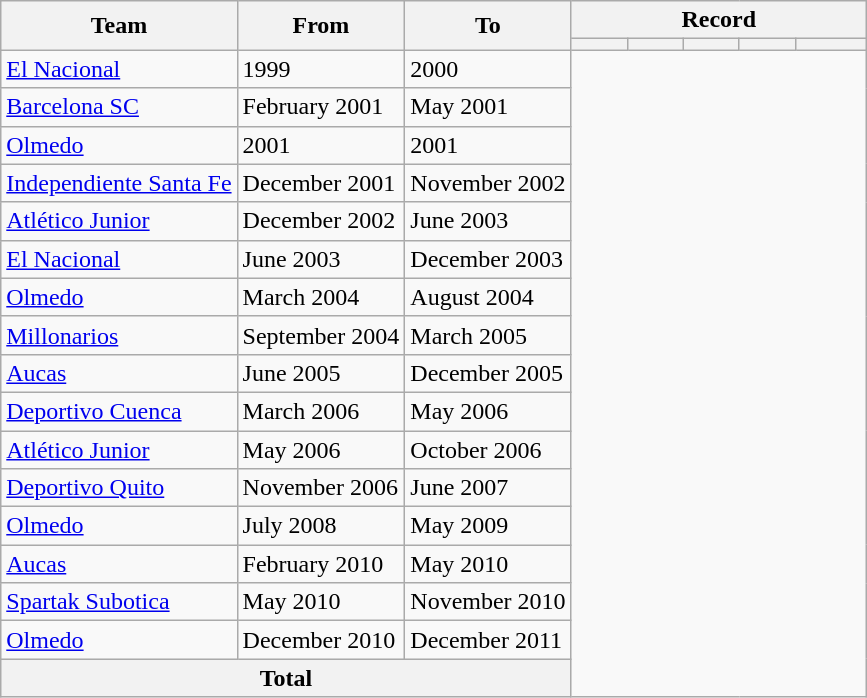<table class="wikitable" style="text-align:center">
<tr>
<th rowspan="2">Team</th>
<th rowspan="2">From</th>
<th rowspan="2">To</th>
<th colspan="5">Record</th>
</tr>
<tr>
<th width="30"></th>
<th width="30"></th>
<th width="30"></th>
<th width="30"></th>
<th width="40"></th>
</tr>
<tr>
<td align="left"><a href='#'>El Nacional</a></td>
<td align="left">1999</td>
<td align="left">2000<br></td>
</tr>
<tr>
<td align="left"><a href='#'>Barcelona SC</a></td>
<td align="left">February 2001</td>
<td align="left">May 2001<br></td>
</tr>
<tr>
<td align="left"><a href='#'>Olmedo</a></td>
<td align="left">2001</td>
<td align="left">2001<br></td>
</tr>
<tr>
<td align="left"><a href='#'>Independiente Santa Fe</a></td>
<td align="left">December 2001</td>
<td align="left">November 2002<br></td>
</tr>
<tr>
<td align="left"><a href='#'>Atlético Junior</a></td>
<td align="left">December 2002</td>
<td align="left">June 2003<br></td>
</tr>
<tr>
<td align="left"><a href='#'>El Nacional</a></td>
<td align="left">June 2003</td>
<td align="left">December 2003<br></td>
</tr>
<tr>
<td align="left"><a href='#'>Olmedo</a></td>
<td align="left">March 2004</td>
<td align="left">August 2004<br></td>
</tr>
<tr>
<td align="left"><a href='#'>Millonarios</a></td>
<td align="left">September 2004</td>
<td align="left">March 2005<br></td>
</tr>
<tr>
<td align="left"><a href='#'>Aucas</a></td>
<td align="left">June 2005</td>
<td align="left">December 2005<br></td>
</tr>
<tr>
<td align="left"><a href='#'>Deportivo Cuenca</a></td>
<td align="left">March 2006</td>
<td align="left">May 2006<br></td>
</tr>
<tr>
<td align="left"><a href='#'>Atlético Junior</a></td>
<td align="left">May 2006</td>
<td align="left">October 2006<br></td>
</tr>
<tr>
<td align="left"><a href='#'>Deportivo Quito</a></td>
<td align="left">November 2006</td>
<td align="left">June 2007<br></td>
</tr>
<tr>
<td align="left"><a href='#'>Olmedo</a></td>
<td align="left">July 2008</td>
<td align="left">May 2009<br></td>
</tr>
<tr>
<td align="left"><a href='#'>Aucas</a></td>
<td align="left">February 2010</td>
<td align="left">May 2010<br></td>
</tr>
<tr>
<td align="left"><a href='#'>Spartak Subotica</a></td>
<td align="left">May 2010</td>
<td align="left">November 2010<br></td>
</tr>
<tr>
<td align="left"><a href='#'>Olmedo</a></td>
<td align="left">December 2010</td>
<td align="left">December 2011<br></td>
</tr>
<tr>
<th colspan="3">Total<br></th>
</tr>
</table>
